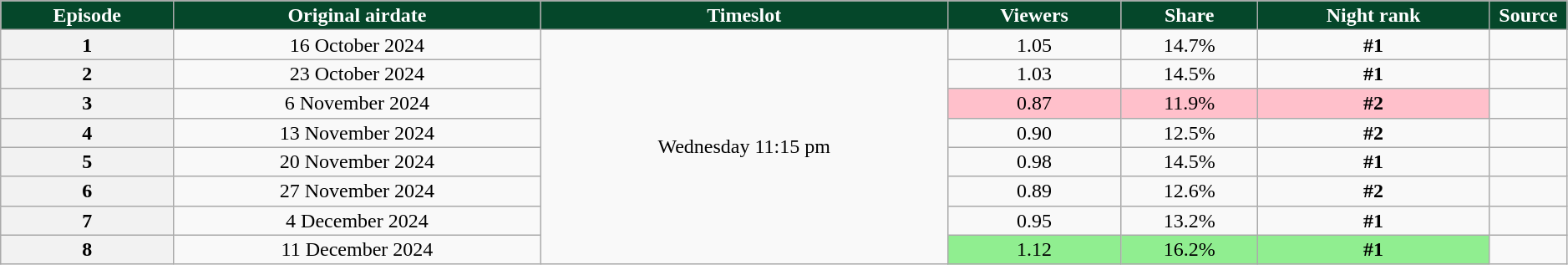<table class="wikitable plainrowheaders" style="text-align:center; line-height:16px; width:99%">
<tr>
<th style="background:#05472A; color:white">Episode</th>
<th style="background:#05472A; color:white">Original airdate</th>
<th style="background:#05472A; color:white">Timeslot</th>
<th style="background:#05472A; color:white">Viewers<br></th>
<th style="background:#05472A; color:white">Share</th>
<th style="background:#05472A; color:white">Night rank</th>
<th style="background:#05472A; color:white; width:05%">Source</th>
</tr>
<tr>
<th>1</th>
<td>16 October 2024</td>
<td rowspan=8>Wednesday 11:15 pm</td>
<td>1.05</td>
<td>14.7%</td>
<td><strong>#1</strong></td>
<td></td>
</tr>
<tr>
<th>2</th>
<td>23 October 2024</td>
<td>1.03</td>
<td>14.5%</td>
<td><strong>#1</strong></td>
<td></td>
</tr>
<tr>
<th>3</th>
<td>6 November 2024</td>
<td bgcolor=#FFC0CB>0.87</td>
<td bgcolor=#FFC0CB>11.9%</td>
<td bgcolor=#FFC0CB><strong>#2</strong></td>
<td></td>
</tr>
<tr>
<th>4</th>
<td>13 November 2024</td>
<td>0.90</td>
<td>12.5%</td>
<td><strong>#2</strong></td>
<td></td>
</tr>
<tr>
<th>5</th>
<td>20 November 2024</td>
<td>0.98</td>
<td>14.5%</td>
<td><strong>#1</strong></td>
<td></td>
</tr>
<tr>
<th>6</th>
<td>27 November 2024</td>
<td>0.89</td>
<td>12.6%</td>
<td><strong>#2</strong></td>
<td></td>
</tr>
<tr>
<th>7</th>
<td>4 December 2024</td>
<td>0.95</td>
<td>13.2%</td>
<td><strong>#1</strong></td>
<td></td>
</tr>
<tr>
<th>8</th>
<td>11 December 2024</td>
<td bgcolor=#90EE90>1.12</td>
<td bgcolor=#90EE90>16.2%</td>
<td bgcolor=#90EE90><strong>#1</strong></td>
<td></td>
</tr>
</table>
